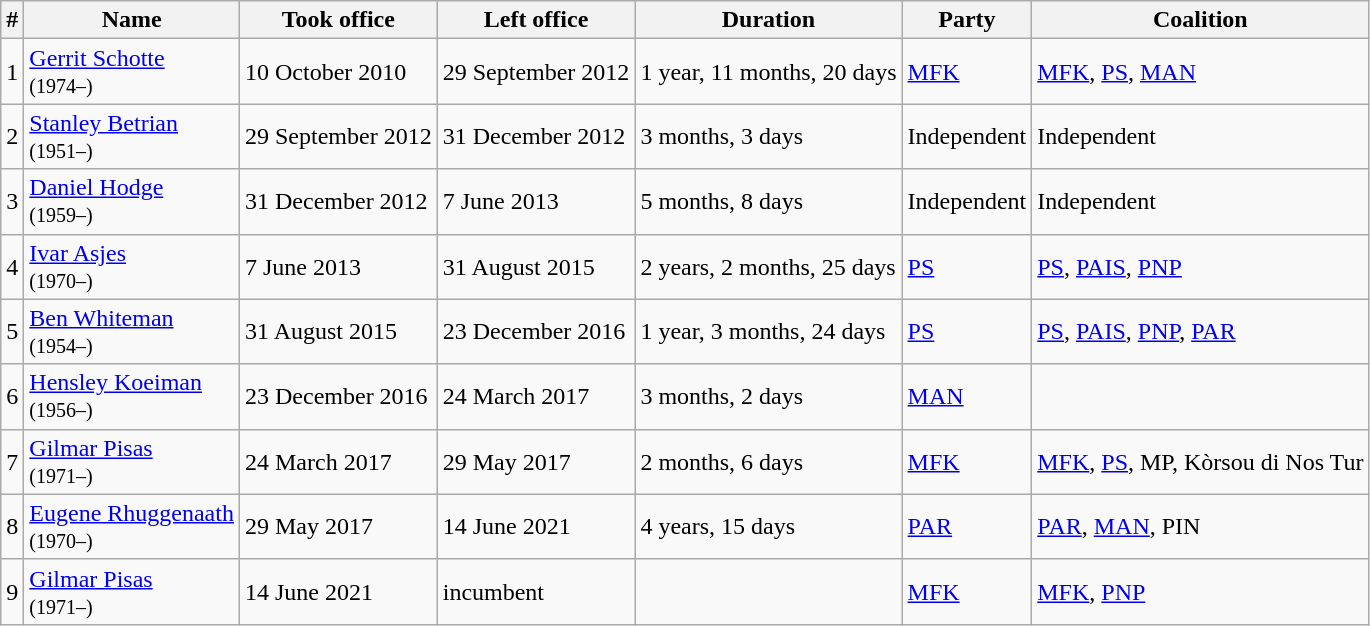<table class="wikitable sortable">
<tr>
<th>#</th>
<th>Name</th>
<th>Took office</th>
<th>Left office</th>
<th>Duration</th>
<th>Party</th>
<th>Coalition</th>
</tr>
<tr>
<td>1</td>
<td><a href='#'>Gerrit Schotte</a><br><small>(1974–)</small></td>
<td>10 October 2010</td>
<td>29 September 2012</td>
<td>1 year, 11 months, 20 days</td>
<td><a href='#'>MFK</a></td>
<td><a href='#'>MFK</a>, <a href='#'>PS</a>, <a href='#'>MAN</a></td>
</tr>
<tr>
<td>2</td>
<td><a href='#'>Stanley Betrian</a><br><small>(1951–)</small></td>
<td>29 September 2012</td>
<td>31 December 2012</td>
<td>3 months, 3 days</td>
<td>Independent</td>
<td>Independent</td>
</tr>
<tr>
<td>3</td>
<td><a href='#'>Daniel Hodge</a><br><small>(1959–)</small></td>
<td>31 December 2012</td>
<td>7 June 2013</td>
<td>5 months, 8 days</td>
<td>Independent</td>
<td>Independent</td>
</tr>
<tr>
<td>4</td>
<td><a href='#'>Ivar Asjes</a><br><small>(1970–)</small></td>
<td>7 June 2013</td>
<td>31 August 2015</td>
<td>2 years, 2 months, 25 days</td>
<td><a href='#'>PS</a></td>
<td><a href='#'>PS</a>, <a href='#'>PAIS</a>, <a href='#'>PNP</a></td>
</tr>
<tr>
<td>5</td>
<td><a href='#'>Ben Whiteman</a><br><small>(1954–)</small></td>
<td>31 August 2015</td>
<td>23 December 2016</td>
<td>1 year, 3 months, 24 days</td>
<td><a href='#'>PS</a></td>
<td><a href='#'>PS</a>, <a href='#'>PAIS</a>, <a href='#'>PNP</a>, <a href='#'>PAR</a></td>
</tr>
<tr>
<td>6</td>
<td><a href='#'>Hensley Koeiman</a><br><small>(1956–)</small></td>
<td>23 December 2016</td>
<td>24 March 2017</td>
<td>3 months, 2 days</td>
<td><a href='#'>MAN</a></td>
<td></td>
</tr>
<tr>
<td>7</td>
<td><a href='#'>Gilmar Pisas</a><br><small>(1971–)</small></td>
<td>24 March 2017</td>
<td>29 May 2017</td>
<td>2 months, 6 days</td>
<td><a href='#'>MFK</a></td>
<td><a href='#'>MFK</a>, <a href='#'>PS</a>, MP, Kòrsou di Nos Tur</td>
</tr>
<tr>
<td>8</td>
<td><a href='#'>Eugene Rhuggenaath</a><br><small>(1970–)</small></td>
<td>29 May 2017</td>
<td>14 June 2021</td>
<td>4 years, 15 days</td>
<td><a href='#'>PAR</a></td>
<td><a href='#'>PAR</a>, <a href='#'>MAN</a>, PIN</td>
</tr>
<tr>
<td>9</td>
<td><a href='#'>Gilmar Pisas</a><br><small>(1971–)</small></td>
<td>14 June 2021</td>
<td>incumbent</td>
<td></td>
<td><a href='#'>MFK</a></td>
<td><a href='#'>MFK</a>, <a href='#'>PNP</a></td>
</tr>
</table>
